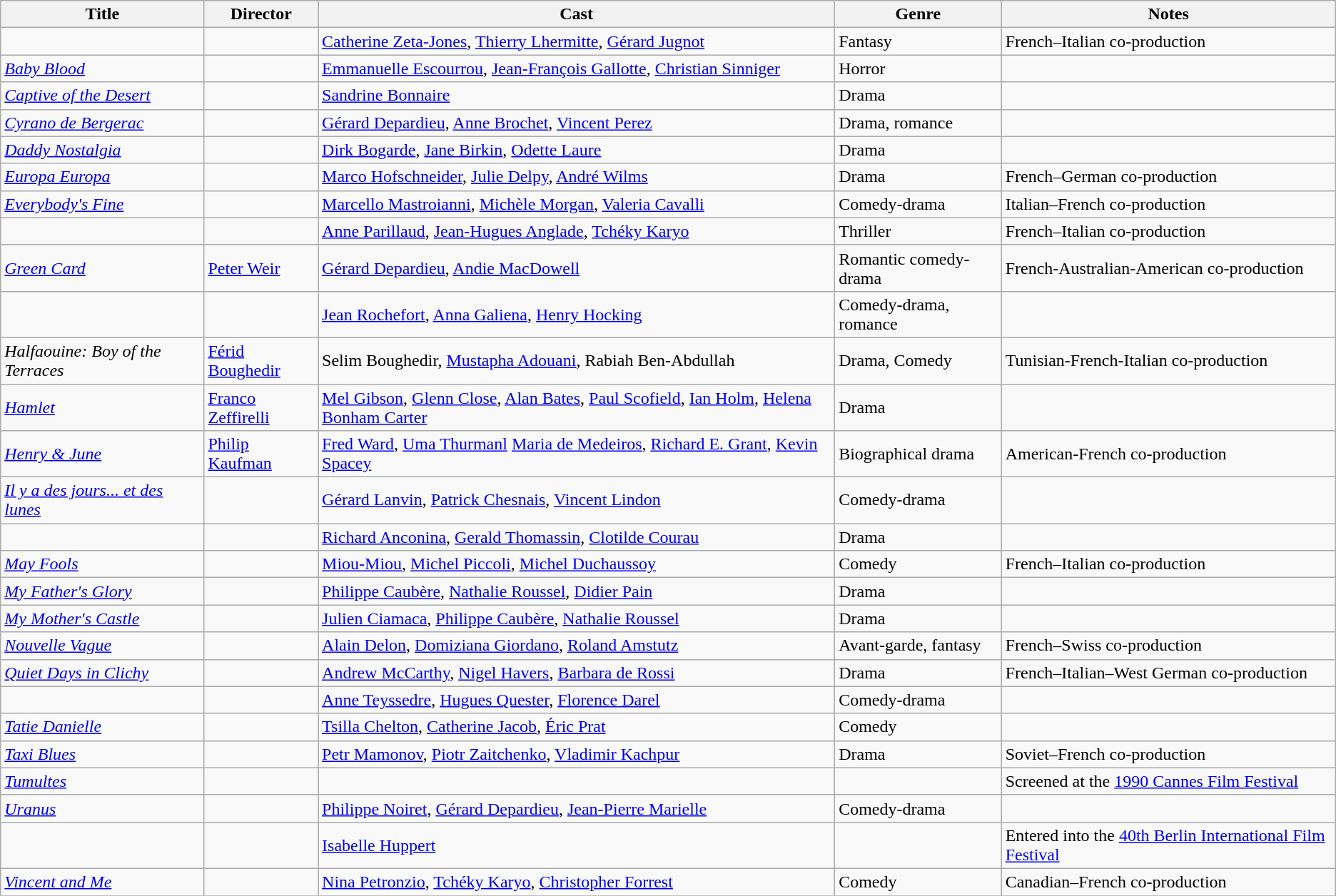<table class="wikitable sortable">
<tr>
<th>Title</th>
<th>Director</th>
<th>Cast</th>
<th>Genre</th>
<th>Notes</th>
</tr>
<tr>
<td></td>
<td></td>
<td><a href='#'>Catherine Zeta-Jones</a>, <a href='#'>Thierry Lhermitte</a>, <a href='#'>Gérard Jugnot</a></td>
<td>Fantasy</td>
<td>French–Italian co-production</td>
</tr>
<tr>
<td><em><a href='#'>Baby Blood</a></em></td>
<td></td>
<td><a href='#'>Emmanuelle Escourrou</a>, <a href='#'>Jean-François Gallotte</a>, <a href='#'>Christian Sinniger</a></td>
<td>Horror</td>
<td></td>
</tr>
<tr>
<td><em><a href='#'>Captive of the Desert</a></em></td>
<td></td>
<td><a href='#'>Sandrine Bonnaire</a></td>
<td>Drama</td>
<td></td>
</tr>
<tr>
<td><em><a href='#'>Cyrano de Bergerac</a></em></td>
<td></td>
<td><a href='#'>Gérard Depardieu</a>, <a href='#'>Anne Brochet</a>, <a href='#'>Vincent Perez</a></td>
<td>Drama, romance</td>
<td></td>
</tr>
<tr>
<td><em><a href='#'>Daddy Nostalgia</a></em></td>
<td></td>
<td><a href='#'>Dirk Bogarde</a>, <a href='#'>Jane Birkin</a>, <a href='#'>Odette Laure</a></td>
<td>Drama</td>
<td></td>
</tr>
<tr>
<td><em><a href='#'>Europa Europa</a></em></td>
<td></td>
<td><a href='#'>Marco Hofschneider</a>, <a href='#'>Julie Delpy</a>, <a href='#'>André Wilms</a></td>
<td>Drama</td>
<td>French–German co-production</td>
</tr>
<tr>
<td><em><a href='#'>Everybody's Fine</a></em></td>
<td></td>
<td><a href='#'>Marcello Mastroianni</a>, <a href='#'>Michèle Morgan</a>, <a href='#'>Valeria Cavalli</a></td>
<td>Comedy-drama</td>
<td>Italian–French co-production</td>
</tr>
<tr>
<td></td>
<td></td>
<td><a href='#'>Anne Parillaud</a>, <a href='#'>Jean-Hugues Anglade</a>, <a href='#'>Tchéky Karyo</a></td>
<td>Thriller</td>
<td>French–Italian co-production</td>
</tr>
<tr>
<td><em><a href='#'>Green Card</a></em></td>
<td><a href='#'>Peter Weir</a></td>
<td><a href='#'>Gérard Depardieu</a>, <a href='#'>Andie MacDowell</a></td>
<td>Romantic comedy-drama</td>
<td>French-Australian-American co-production</td>
</tr>
<tr>
<td></td>
<td></td>
<td><a href='#'>Jean Rochefort</a>, <a href='#'>Anna Galiena</a>, <a href='#'>Henry Hocking</a></td>
<td>Comedy-drama, romance</td>
<td></td>
</tr>
<tr>
<td><em>Halfaouine: Boy of the Terraces</em></td>
<td><a href='#'>Férid Boughedir</a></td>
<td>Selim Boughedir, <a href='#'>Mustapha Adouani</a>, Rabiah Ben-Abdullah</td>
<td>Drama, Comedy</td>
<td>Tunisian-French-Italian co-production</td>
</tr>
<tr>
<td><em><a href='#'>Hamlet</a></em></td>
<td><a href='#'>Franco Zeffirelli</a></td>
<td><a href='#'>Mel Gibson</a>, <a href='#'>Glenn Close</a>, <a href='#'>Alan Bates</a>, <a href='#'>Paul Scofield</a>, <a href='#'>Ian Holm</a>, <a href='#'>Helena Bonham Carter</a></td>
<td>Drama</td>
<td></td>
</tr>
<tr>
<td><em><a href='#'>Henry & June</a></em></td>
<td><a href='#'>Philip Kaufman</a></td>
<td><a href='#'>Fred Ward</a>, <a href='#'>Uma Thurmanl</a> <a href='#'>Maria de Medeiros</a>, <a href='#'>Richard E. Grant</a>, <a href='#'>Kevin Spacey</a></td>
<td>Biographical drama</td>
<td>American-French co-production</td>
</tr>
<tr>
<td><em><a href='#'>Il y a des jours... et des lunes</a></em></td>
<td></td>
<td><a href='#'>Gérard Lanvin</a>, <a href='#'>Patrick Chesnais</a>, <a href='#'>Vincent Lindon</a></td>
<td>Comedy-drama</td>
<td></td>
</tr>
<tr>
<td></td>
<td></td>
<td><a href='#'>Richard Anconina</a>, <a href='#'>Gerald Thomassin</a>, <a href='#'>Clotilde Courau</a></td>
<td>Drama</td>
<td></td>
</tr>
<tr>
<td><em><a href='#'>May Fools</a></em></td>
<td></td>
<td><a href='#'>Miou-Miou</a>, <a href='#'>Michel Piccoli</a>, <a href='#'>Michel Duchaussoy</a></td>
<td>Comedy</td>
<td>French–Italian co-production</td>
</tr>
<tr>
<td><em><a href='#'>My Father's Glory</a></em></td>
<td></td>
<td><a href='#'>Philippe Caubère</a>, <a href='#'>Nathalie Roussel</a>, <a href='#'>Didier Pain</a></td>
<td>Drama</td>
<td></td>
</tr>
<tr>
<td><em><a href='#'>My Mother's Castle</a></em></td>
<td></td>
<td><a href='#'>Julien Ciamaca</a>, <a href='#'>Philippe Caubère</a>, <a href='#'>Nathalie Roussel</a></td>
<td>Drama</td>
<td></td>
</tr>
<tr>
<td><em><a href='#'>Nouvelle Vague</a></em></td>
<td></td>
<td><a href='#'>Alain Delon</a>, <a href='#'>Domiziana Giordano</a>, <a href='#'>Roland Amstutz</a></td>
<td>Avant-garde, fantasy</td>
<td>French–Swiss co-production</td>
</tr>
<tr>
<td><em><a href='#'>Quiet Days in Clichy</a></em></td>
<td></td>
<td><a href='#'>Andrew McCarthy</a>, <a href='#'>Nigel Havers</a>, <a href='#'>Barbara de Rossi</a></td>
<td>Drama</td>
<td>French–Italian–West German co-production</td>
</tr>
<tr>
<td></td>
<td></td>
<td><a href='#'>Anne Teyssedre</a>, <a href='#'>Hugues Quester</a>, <a href='#'>Florence Darel</a></td>
<td>Comedy-drama</td>
<td></td>
</tr>
<tr>
<td><em><a href='#'>Tatie Danielle</a></em></td>
<td></td>
<td><a href='#'>Tsilla Chelton</a>, <a href='#'>Catherine Jacob</a>, <a href='#'>Éric Prat</a></td>
<td>Comedy</td>
<td></td>
</tr>
<tr>
<td><em><a href='#'>Taxi Blues</a></em></td>
<td></td>
<td><a href='#'>Petr Mamonov</a>, <a href='#'>Piotr Zaitchenko</a>, <a href='#'>Vladimir Kachpur</a></td>
<td>Drama</td>
<td>Soviet–French co-production</td>
</tr>
<tr>
<td><em><a href='#'>Tumultes</a></em></td>
<td></td>
<td></td>
<td></td>
<td>Screened at the <a href='#'>1990 Cannes Film Festival</a></td>
</tr>
<tr>
<td><em><a href='#'>Uranus</a></em></td>
<td></td>
<td><a href='#'>Philippe Noiret</a>, <a href='#'>Gérard Depardieu</a>, <a href='#'>Jean-Pierre Marielle</a></td>
<td>Comedy-drama</td>
<td></td>
</tr>
<tr>
<td></td>
<td></td>
<td><a href='#'>Isabelle Huppert</a></td>
<td></td>
<td>Entered into the <a href='#'>40th Berlin International Film Festival</a></td>
</tr>
<tr>
<td><em><a href='#'>Vincent and Me</a></em></td>
<td></td>
<td><a href='#'>Nina Petronzio</a>, <a href='#'>Tchéky Karyo</a>, <a href='#'>Christopher Forrest</a></td>
<td>Comedy</td>
<td>Canadian–French co-production</td>
</tr>
<tr>
</tr>
</table>
